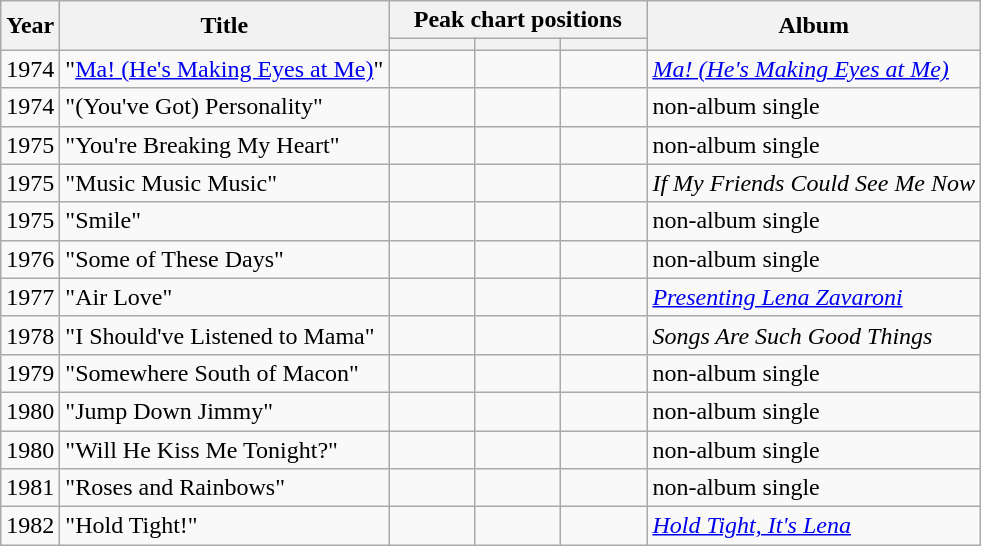<table class="wikitable">
<tr>
<th style="text-align:center;" rowspan="2">Year</th>
<th style="text-align:center;" rowspan="2">Title</th>
<th style="text-align:center;" colspan="3">Peak chart positions</th>
<th style="text-align:center;" rowspan="2">Album</th>
</tr>
<tr>
<th width=50></th>
<th width=50></th>
<th width=50></th>
</tr>
<tr>
<td>1974</td>
<td>"<a href='#'>Ma! (He's Making Eyes at Me)</a>"</td>
<td></td>
<td></td>
<td></td>
<td><em><a href='#'>Ma! (He's Making Eyes at Me)</a></em></td>
</tr>
<tr>
<td>1974</td>
<td>"(You've Got) Personality"</td>
<td></td>
<td></td>
<td></td>
<td>non-album single</td>
</tr>
<tr>
<td>1975</td>
<td>"You're Breaking My Heart"</td>
<td></td>
<td></td>
<td></td>
<td>non-album single</td>
</tr>
<tr>
<td>1975</td>
<td>"Music Music Music"</td>
<td></td>
<td></td>
<td></td>
<td><em>If My Friends Could See Me Now</em></td>
</tr>
<tr>
<td>1975</td>
<td>"Smile"</td>
<td></td>
<td></td>
<td></td>
<td>non-album single</td>
</tr>
<tr>
<td>1976</td>
<td>"Some of These Days"</td>
<td></td>
<td></td>
<td></td>
<td>non-album single</td>
</tr>
<tr>
<td>1977</td>
<td>"Air Love"</td>
<td></td>
<td></td>
<td></td>
<td><em><a href='#'>Presenting Lena Zavaroni</a></em></td>
</tr>
<tr>
<td>1978</td>
<td>"I Should've Listened to Mama"</td>
<td></td>
<td></td>
<td></td>
<td><em>Songs Are Such Good Things</em></td>
</tr>
<tr>
<td>1979</td>
<td>"Somewhere South of Macon"</td>
<td></td>
<td></td>
<td></td>
<td>non-album single</td>
</tr>
<tr>
<td>1980</td>
<td>"Jump Down Jimmy"</td>
<td></td>
<td></td>
<td></td>
<td>non-album single</td>
</tr>
<tr>
<td>1980</td>
<td>"Will He Kiss Me Tonight?"</td>
<td></td>
<td></td>
<td></td>
<td>non-album single</td>
</tr>
<tr>
<td>1981</td>
<td>"Roses and Rainbows"</td>
<td></td>
<td></td>
<td></td>
<td>non-album single</td>
</tr>
<tr>
<td>1982</td>
<td>"Hold Tight!"</td>
<td></td>
<td></td>
<td></td>
<td><em><a href='#'>Hold Tight, It's Lena</a></em></td>
</tr>
</table>
